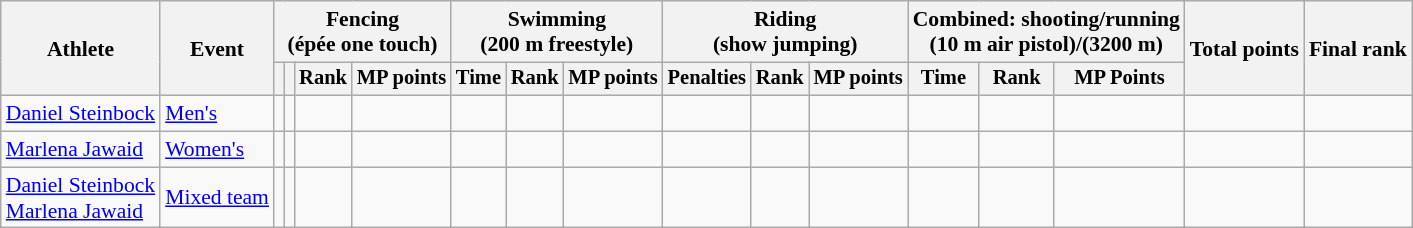<table class="wikitable" style="font-size:90%;text-align:center;">
<tr>
<th rowspan="2">Athlete</th>
<th rowspan="2">Event</th>
<th colspan="4">Fencing<br><span>(épée one touch)</span></th>
<th colspan="3">Swimming<br><span>(200 m freestyle)</span></th>
<th colspan="3">Riding<br><span>(show jumping)</span></th>
<th colspan="3">Combined: shooting/running<br><span>(10 m air pistol)/(3200 m)</span></th>
<th rowspan="2">Total points</th>
<th rowspan="2">Final rank</th>
</tr>
<tr style="font-size:95%">
<th></th>
<th></th>
<th>Rank</th>
<th>MP points</th>
<th>Time</th>
<th>Rank</th>
<th>MP points</th>
<th>Penalties</th>
<th>Rank</th>
<th>MP points</th>
<th>Time</th>
<th>Rank</th>
<th>MP Points</th>
</tr>
<tr>
<td align="left"><a href='#'>Daniel Steinbock</a></td>
<td align="left"><a href='#'>Men's</a></td>
<td></td>
<td></td>
<td></td>
<td></td>
<td></td>
<td></td>
<td></td>
<td></td>
<td></td>
<td></td>
<td></td>
<td></td>
<td></td>
<td></td>
<td></td>
</tr>
<tr>
<td align="left"><a href='#'>Marlena Jawaid</a></td>
<td align="left"><a href='#'>Women's</a></td>
<td></td>
<td></td>
<td></td>
<td></td>
<td></td>
<td></td>
<td></td>
<td></td>
<td></td>
<td></td>
<td></td>
<td></td>
<td></td>
<td></td>
<td></td>
</tr>
<tr>
<td align="left"><a href='#'>Daniel Steinbock</a><br><a href='#'>Marlena Jawaid</a></td>
<td align="left"><a href='#'>Mixed team</a></td>
<td></td>
<td></td>
<td></td>
<td></td>
<td></td>
<td></td>
<td></td>
<td></td>
<td></td>
<td></td>
<td></td>
<td></td>
<td></td>
<td></td>
<td></td>
</tr>
</table>
